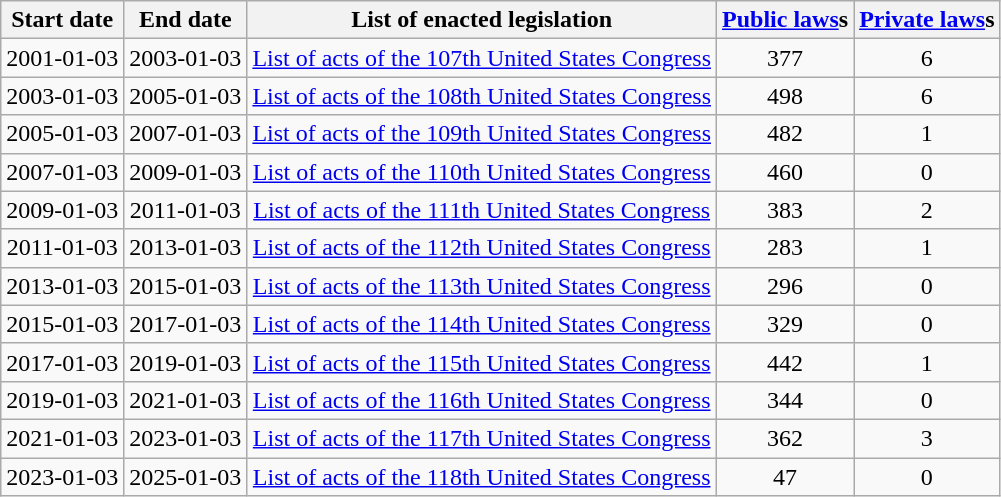<table class="wikitable" style="text-align:center;">
<tr>
<th>Start date</th>
<th>End date</th>
<th>List of enacted legislation</th>
<th><a href='#'>Public laws</a>s</th>
<th><a href='#'>Private laws</a>s</th>
</tr>
<tr>
<td>2001-01-03</td>
<td>2003-01-03</td>
<td><a href='#'>List of acts of the 107th United States Congress</a></td>
<td>377</td>
<td>6</td>
</tr>
<tr>
<td>2003-01-03</td>
<td>2005-01-03</td>
<td><a href='#'>List of acts of the 108th United States Congress</a></td>
<td>498</td>
<td>6</td>
</tr>
<tr>
<td>2005-01-03</td>
<td>2007-01-03</td>
<td><a href='#'>List of acts of the 109th United States Congress</a></td>
<td>482</td>
<td>1</td>
</tr>
<tr>
<td>2007-01-03</td>
<td>2009-01-03</td>
<td><a href='#'>List of acts of the 110th United States Congress</a></td>
<td>460</td>
<td>0</td>
</tr>
<tr>
<td>2009-01-03</td>
<td>2011-01-03</td>
<td><a href='#'>List of acts of the 111th United States Congress</a></td>
<td>383</td>
<td>2</td>
</tr>
<tr>
<td>2011-01-03</td>
<td>2013-01-03</td>
<td><a href='#'>List of acts of the 112th United States Congress</a></td>
<td>283</td>
<td>1</td>
</tr>
<tr>
<td>2013-01-03</td>
<td>2015-01-03</td>
<td><a href='#'>List of acts of the 113th United States Congress</a></td>
<td>296</td>
<td>0</td>
</tr>
<tr>
<td>2015-01-03</td>
<td>2017-01-03</td>
<td><a href='#'>List of acts of the 114th United States Congress</a></td>
<td>329</td>
<td>0</td>
</tr>
<tr>
<td>2017-01-03</td>
<td>2019-01-03</td>
<td><a href='#'>List of acts of the 115th United States Congress</a></td>
<td>442</td>
<td>1</td>
</tr>
<tr>
<td>2019-01-03</td>
<td>2021-01-03</td>
<td><a href='#'>List of acts of the 116th United States Congress</a></td>
<td>344</td>
<td>0</td>
</tr>
<tr>
<td>2021-01-03</td>
<td>2023-01-03</td>
<td><a href='#'>List of acts of the 117th United States Congress</a></td>
<td>362</td>
<td>3</td>
</tr>
<tr>
<td>2023-01-03</td>
<td>2025-01-03</td>
<td><a href='#'>List of acts of the 118th United States Congress</a></td>
<td>47</td>
<td>0</td>
</tr>
</table>
